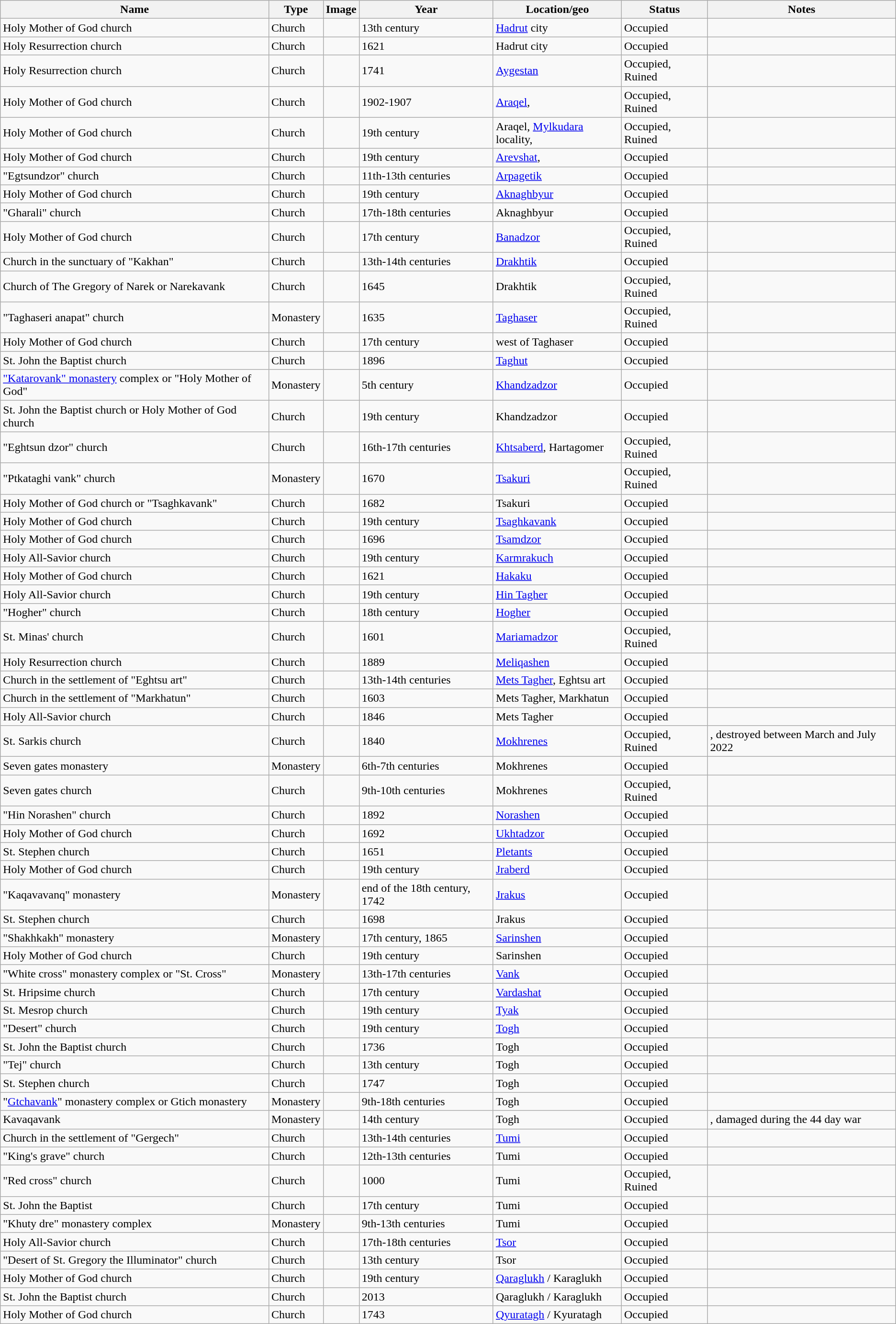<table class="wikitable sortable">
<tr>
<th>Name</th>
<th>Type</th>
<th>Image</th>
<th>Year</th>
<th>Location/geo</th>
<th>Status</th>
<th>Notes</th>
</tr>
<tr>
<td>Holy Mother of God church</td>
<td>Church</td>
<td></td>
<td>13th century</td>
<td><a href='#'>Hadrut</a> city</td>
<td>Occupied</td>
<td></td>
</tr>
<tr>
<td>Holy Resurrection church</td>
<td>Church</td>
<td></td>
<td>1621</td>
<td>Hadrut city</td>
<td>Occupied</td>
<td></td>
</tr>
<tr>
<td>Holy Resurrection church</td>
<td>Church</td>
<td></td>
<td>1741</td>
<td><a href='#'>Aygestan</a></td>
<td>Occupied, Ruined</td>
<td></td>
</tr>
<tr>
<td>Holy Mother of God church</td>
<td>Church</td>
<td></td>
<td>1902-1907</td>
<td><a href='#'>Araqel</a>, </td>
<td>Occupied, Ruined</td>
<td></td>
</tr>
<tr>
<td>Holy Mother of God church</td>
<td>Church</td>
<td></td>
<td>19th century</td>
<td>Araqel, <a href='#'>Mylkudara</a> locality, </td>
<td>Occupied, Ruined</td>
<td></td>
</tr>
<tr>
<td>Holy Mother of God church</td>
<td>Church</td>
<td></td>
<td>19th century</td>
<td><a href='#'>Arevshat</a>, </td>
<td>Occupied</td>
<td></td>
</tr>
<tr>
<td>"Egtsundzor" church</td>
<td>Church</td>
<td></td>
<td>11th-13th centuries</td>
<td><a href='#'>Arpagetik</a></td>
<td>Occupied</td>
<td></td>
</tr>
<tr>
<td>Holy Mother of God church</td>
<td>Church</td>
<td></td>
<td>19th century</td>
<td><a href='#'>Aknaghbyur</a></td>
<td>Occupied</td>
<td></td>
</tr>
<tr>
<td>"Gharali" church</td>
<td>Church</td>
<td></td>
<td>17th-18th centuries</td>
<td>Aknaghbyur</td>
<td>Occupied</td>
<td></td>
</tr>
<tr>
<td>Holy Mother of God church</td>
<td>Church</td>
<td></td>
<td>17th century</td>
<td><a href='#'>Banadzor</a></td>
<td>Occupied, Ruined</td>
<td></td>
</tr>
<tr>
<td>Church in the sunctuary of  "Kakhan"</td>
<td>Church</td>
<td></td>
<td>13th-14th centuries</td>
<td><a href='#'>Drakhtik</a></td>
<td>Occupied</td>
<td></td>
</tr>
<tr>
<td>Church of The Gregory of Narek or Narekavank</td>
<td>Church</td>
<td></td>
<td>1645</td>
<td>Drakhtik</td>
<td>Occupied, Ruined</td>
<td></td>
</tr>
<tr>
<td>"Taghaseri anapat" church</td>
<td>Monastery</td>
<td></td>
<td>1635</td>
<td><a href='#'>Taghaser</a></td>
<td>Occupied, Ruined</td>
<td></td>
</tr>
<tr>
<td>Holy Mother of God church</td>
<td>Church</td>
<td></td>
<td>17th century</td>
<td>west of Taghaser</td>
<td>Occupied</td>
<td></td>
</tr>
<tr>
<td>St. John the Baptist church</td>
<td>Church</td>
<td></td>
<td>1896</td>
<td><a href='#'>Taghut</a></td>
<td>Occupied</td>
<td></td>
</tr>
<tr>
<td><a href='#'>"Katarovank" monastery</a> complex or "Holy Mother of God"</td>
<td>Monastery</td>
<td></td>
<td>5th century</td>
<td><a href='#'>Khandzadzor</a></td>
<td>Occupied</td>
<td></td>
</tr>
<tr>
<td>St. John the Baptist church or Holy Mother of God church</td>
<td>Church</td>
<td></td>
<td>19th century</td>
<td>Khandzadzor</td>
<td>Occupied</td>
<td></td>
</tr>
<tr>
<td>"Eghtsun dzor" church</td>
<td>Church</td>
<td></td>
<td>16th-17th centuries</td>
<td><a href='#'>Khtsaberd</a>, Hartagomer</td>
<td>Occupied, Ruined</td>
<td></td>
</tr>
<tr>
<td>"Ptkataghi vank" church</td>
<td>Monastery</td>
<td></td>
<td>1670</td>
<td><a href='#'>Tsakuri</a></td>
<td>Occupied, Ruined</td>
<td></td>
</tr>
<tr>
<td>Holy Mother of God church or "Tsaghkavank"</td>
<td>Church</td>
<td></td>
<td>1682</td>
<td>Tsakuri</td>
<td>Occupied</td>
<td></td>
</tr>
<tr>
<td>Holy Mother of God church</td>
<td>Church</td>
<td></td>
<td>19th century</td>
<td><a href='#'>Tsaghkavank</a></td>
<td>Occupied</td>
<td></td>
</tr>
<tr>
<td>Holy Mother of God church</td>
<td>Church</td>
<td></td>
<td>1696</td>
<td><a href='#'>Tsamdzor</a></td>
<td>Occupied</td>
<td></td>
</tr>
<tr>
<td>Holy All-Savior church</td>
<td>Church</td>
<td></td>
<td>19th century</td>
<td><a href='#'>Karmrakuch</a></td>
<td>Occupied</td>
<td></td>
</tr>
<tr>
<td>Holy Mother of God church</td>
<td>Church</td>
<td></td>
<td>1621</td>
<td><a href='#'>Hakaku</a></td>
<td>Occupied</td>
<td></td>
</tr>
<tr>
<td>Holy All-Savior church</td>
<td>Church</td>
<td></td>
<td>19th century</td>
<td><a href='#'>Hin Tagher</a></td>
<td>Occupied</td>
<td></td>
</tr>
<tr>
<td>"Hogher" church</td>
<td>Church</td>
<td></td>
<td>18th century</td>
<td><a href='#'>Hogher</a></td>
<td>Occupied</td>
<td></td>
</tr>
<tr>
<td>St. Minas' church</td>
<td>Church</td>
<td></td>
<td>1601</td>
<td><a href='#'>Mariamadzor</a></td>
<td>Occupied, Ruined</td>
<td></td>
</tr>
<tr>
<td>Holy Resurrection church</td>
<td>Church</td>
<td></td>
<td>1889</td>
<td><a href='#'>Meliqashen</a></td>
<td>Occupied</td>
<td></td>
</tr>
<tr>
<td>Church in the settlement of "Eghtsu art"</td>
<td>Church</td>
<td></td>
<td>13th-14th centuries</td>
<td><a href='#'>Mets Tagher</a>, Eghtsu art</td>
<td>Occupied</td>
<td></td>
</tr>
<tr>
<td>Church in the settlement of "Markhatun"</td>
<td>Church</td>
<td></td>
<td>1603</td>
<td>Mets Tagher, Markhatun</td>
<td>Occupied</td>
<td></td>
</tr>
<tr>
<td>Holy All-Savior church</td>
<td>Church</td>
<td></td>
<td>1846</td>
<td>Mets Tagher</td>
<td>Occupied</td>
<td></td>
</tr>
<tr>
<td>St. Sarkis church</td>
<td>Church</td>
<td></td>
<td>1840</td>
<td><a href='#'>Mokhrenes</a></td>
<td>Occupied, Ruined</td>
<td>, destroyed between March and July 2022</td>
</tr>
<tr>
<td>Seven gates monastery</td>
<td>Monastery</td>
<td></td>
<td>6th-7th centuries</td>
<td>Mokhrenes</td>
<td>Occupied</td>
<td></td>
</tr>
<tr>
<td>Seven gates church</td>
<td>Church</td>
<td></td>
<td>9th-10th centuries</td>
<td>Mokhrenes</td>
<td>Occupied, Ruined</td>
<td></td>
</tr>
<tr>
<td>"Hin Norashen" church</td>
<td>Church</td>
<td></td>
<td>1892</td>
<td><a href='#'>Norashen</a></td>
<td>Occupied</td>
<td></td>
</tr>
<tr>
<td>Holy Mother of God church</td>
<td>Church</td>
<td></td>
<td>1692</td>
<td><a href='#'>Ukhtadzor</a></td>
<td>Occupied</td>
<td></td>
</tr>
<tr>
<td>St. Stephen church</td>
<td>Church</td>
<td></td>
<td>1651</td>
<td><a href='#'>Pletants</a></td>
<td>Occupied</td>
<td></td>
</tr>
<tr>
<td>Holy Mother of God church</td>
<td>Church</td>
<td></td>
<td>19th century</td>
<td><a href='#'>Jraberd</a></td>
<td>Occupied</td>
<td></td>
</tr>
<tr>
<td>"Kaqavavanq" monastery</td>
<td>Monastery</td>
<td></td>
<td>end of the 18th century, 1742</td>
<td><a href='#'>Jrakus</a></td>
<td>Occupied</td>
<td></td>
</tr>
<tr>
<td>St. Stephen church</td>
<td>Church</td>
<td></td>
<td>1698</td>
<td>Jrakus</td>
<td>Occupied</td>
<td></td>
</tr>
<tr>
<td>"Shakhkakh" monastery</td>
<td>Monastery</td>
<td></td>
<td>17th century, 1865</td>
<td><a href='#'>Sarinshen</a></td>
<td>Occupied</td>
<td></td>
</tr>
<tr>
<td>Holy Mother of God church</td>
<td>Church</td>
<td></td>
<td>19th century</td>
<td>Sarinshen</td>
<td>Occupied</td>
<td></td>
</tr>
<tr>
<td>"White cross" monastery complex or "St. Cross"</td>
<td>Monastery</td>
<td></td>
<td>13th-17th centuries</td>
<td><a href='#'>Vank</a></td>
<td>Occupied</td>
<td></td>
</tr>
<tr>
<td>St. Hripsime church</td>
<td>Church</td>
<td></td>
<td>17th century</td>
<td><a href='#'>Vardashat</a></td>
<td>Occupied</td>
<td></td>
</tr>
<tr>
<td>St. Mesrop church</td>
<td>Church</td>
<td></td>
<td>19th century</td>
<td><a href='#'>Tyak</a></td>
<td>Occupied</td>
<td></td>
</tr>
<tr>
<td>"Desert" church</td>
<td>Church</td>
<td></td>
<td>19th century</td>
<td><a href='#'>Togh</a></td>
<td>Occupied</td>
<td></td>
</tr>
<tr>
<td>St. John the Baptist church</td>
<td>Church</td>
<td></td>
<td>1736</td>
<td>Togh</td>
<td>Occupied</td>
<td></td>
</tr>
<tr>
<td>"Tej" church</td>
<td>Church</td>
<td></td>
<td>13th century</td>
<td>Togh</td>
<td>Occupied</td>
<td></td>
</tr>
<tr>
<td>St. Stephen church</td>
<td>Church</td>
<td></td>
<td>1747</td>
<td>Togh</td>
<td>Occupied</td>
<td></td>
</tr>
<tr>
<td>"<a href='#'>Gtchavank</a>" monastery complex or Gtich monastery</td>
<td>Monastery</td>
<td></td>
<td>9th-18th centuries</td>
<td>Togh</td>
<td>Occupied</td>
<td></td>
</tr>
<tr>
<td>Kavaqavank</td>
<td>Monastery</td>
<td></td>
<td>14th century</td>
<td>Togh</td>
<td>Occupied</td>
<td>, damaged during the 44 day war</td>
</tr>
<tr>
<td>Church in the settlement of "Gergech"</td>
<td>Church</td>
<td></td>
<td>13th-14th centuries</td>
<td><a href='#'>Tumi</a></td>
<td>Occupied</td>
<td></td>
</tr>
<tr>
<td>"King's grave" church</td>
<td>Church</td>
<td></td>
<td>12th-13th centuries</td>
<td>Tumi</td>
<td>Occupied</td>
<td></td>
</tr>
<tr>
<td>"Red cross" church</td>
<td>Church</td>
<td></td>
<td>1000</td>
<td>Tumi</td>
<td>Occupied, Ruined</td>
<td></td>
</tr>
<tr>
<td>St. John the Baptist</td>
<td>Church</td>
<td></td>
<td>17th century</td>
<td>Tumi</td>
<td>Occupied</td>
<td></td>
</tr>
<tr>
<td>"Khuty dre" monastery complex</td>
<td>Monastery</td>
<td></td>
<td>9th-13th centuries</td>
<td>Tumi</td>
<td>Occupied</td>
<td></td>
</tr>
<tr>
<td>Holy All-Savior church</td>
<td>Church</td>
<td></td>
<td>17th-18th centuries</td>
<td><a href='#'>Tsor</a></td>
<td>Occupied</td>
<td></td>
</tr>
<tr>
<td>"Desert of St. Gregory the Illuminator" church</td>
<td>Church</td>
<td></td>
<td>13th century</td>
<td>Tsor</td>
<td>Occupied</td>
<td></td>
</tr>
<tr>
<td>Holy Mother of God church</td>
<td>Church</td>
<td></td>
<td>19th century</td>
<td><a href='#'>Qaraglukh</a> / Karaglukh</td>
<td>Occupied</td>
<td></td>
</tr>
<tr>
<td>St. John the Baptist church</td>
<td>Church</td>
<td></td>
<td>2013</td>
<td>Qaraglukh / Karaglukh</td>
<td>Occupied</td>
<td></td>
</tr>
<tr>
<td>Holy Mother of God church</td>
<td>Church</td>
<td></td>
<td>1743</td>
<td><a href='#'>Qyuratagh</a> / Kyuratagh</td>
<td>Occupied</td>
<td></td>
</tr>
</table>
